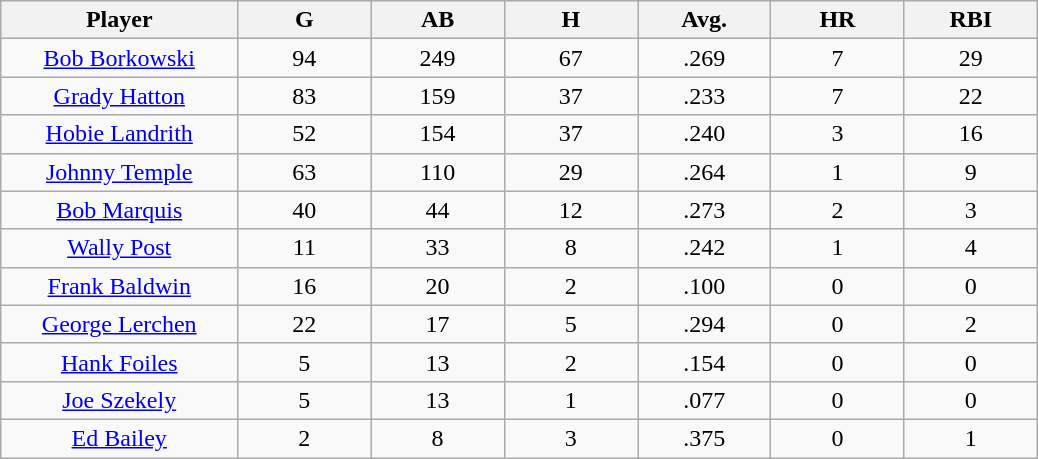<table class="wikitable sortable">
<tr>
<th bgcolor="#DDDDFF" width="16%">Player</th>
<th bgcolor="#DDDDFF" width="9%">G</th>
<th bgcolor="#DDDDFF" width="9%">AB</th>
<th bgcolor="#DDDDFF" width="9%">H</th>
<th bgcolor="#DDDDFF" width="9%">Avg.</th>
<th bgcolor="#DDDDFF" width="9%">HR</th>
<th bgcolor="#DDDDFF" width="9%">RBI</th>
</tr>
<tr align="center">
<td><a href='#'>Bob Borkowski</a></td>
<td>94</td>
<td>249</td>
<td>67</td>
<td>.269</td>
<td>7</td>
<td>29</td>
</tr>
<tr align=center>
<td><a href='#'>Grady Hatton</a></td>
<td>83</td>
<td>159</td>
<td>37</td>
<td>.233</td>
<td>7</td>
<td>22</td>
</tr>
<tr align=center>
<td><a href='#'>Hobie Landrith</a></td>
<td>52</td>
<td>154</td>
<td>37</td>
<td>.240</td>
<td>3</td>
<td>16</td>
</tr>
<tr align=center>
<td><a href='#'>Johnny Temple</a></td>
<td>63</td>
<td>110</td>
<td>29</td>
<td>.264</td>
<td>1</td>
<td>9</td>
</tr>
<tr align=center>
<td><a href='#'>Bob Marquis</a></td>
<td>40</td>
<td>44</td>
<td>12</td>
<td>.273</td>
<td>2</td>
<td>3</td>
</tr>
<tr align=center>
<td><a href='#'>Wally Post</a></td>
<td>11</td>
<td>33</td>
<td>8</td>
<td>.242</td>
<td>1</td>
<td>4</td>
</tr>
<tr align=center>
<td><a href='#'>Frank Baldwin</a></td>
<td>16</td>
<td>20</td>
<td>2</td>
<td>.100</td>
<td>0</td>
<td>0</td>
</tr>
<tr align=center>
<td><a href='#'>George Lerchen</a></td>
<td>22</td>
<td>17</td>
<td>5</td>
<td>.294</td>
<td>0</td>
<td>2</td>
</tr>
<tr align=center>
<td><a href='#'>Hank Foiles</a></td>
<td>5</td>
<td>13</td>
<td>2</td>
<td>.154</td>
<td>0</td>
<td>0</td>
</tr>
<tr align=center>
<td><a href='#'>Joe Szekely</a></td>
<td>5</td>
<td>13</td>
<td>1</td>
<td>.077</td>
<td>0</td>
<td>0</td>
</tr>
<tr align=center>
<td><a href='#'>Ed Bailey</a></td>
<td>2</td>
<td>8</td>
<td>3</td>
<td>.375</td>
<td>0</td>
<td>1</td>
</tr>
</table>
